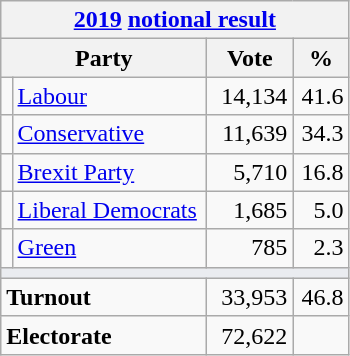<table class="wikitable">
<tr>
<th colspan="4"><a href='#'>2019</a> <a href='#'>notional result</a></th>
</tr>
<tr>
<th bgcolor="#DDDDFF" width="130px" colspan="2">Party</th>
<th bgcolor="#DDDDFF" width="50px">Vote</th>
<th bgcolor="#DDDDFF" width="30px">%</th>
</tr>
<tr>
<td></td>
<td><a href='#'>Labour</a></td>
<td align=right>14,134</td>
<td align=right>41.6</td>
</tr>
<tr>
<td></td>
<td><a href='#'>Conservative</a></td>
<td align=right>11,639</td>
<td align=right>34.3</td>
</tr>
<tr>
<td></td>
<td><a href='#'>Brexit Party</a></td>
<td align=right>5,710</td>
<td align=right>16.8</td>
</tr>
<tr>
<td></td>
<td><a href='#'>Liberal Democrats</a></td>
<td align=right>1,685</td>
<td align=right>5.0</td>
</tr>
<tr>
<td></td>
<td><a href='#'>Green</a></td>
<td align=right>785</td>
<td align=right>2.3</td>
</tr>
<tr>
<td colspan="4" bgcolor="#EAECF0"></td>
</tr>
<tr>
<td colspan="2"><strong>Turnout</strong></td>
<td align=right>33,953</td>
<td align=right>46.8</td>
</tr>
<tr>
<td colspan="2"><strong>Electorate</strong></td>
<td align=right>72,622</td>
</tr>
</table>
